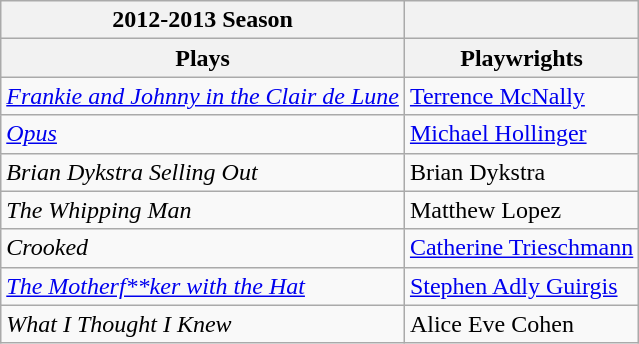<table class="wikitable">
<tr>
<th>2012-2013 Season</th>
<th></th>
</tr>
<tr>
<th>Plays</th>
<th>Playwrights</th>
</tr>
<tr>
<td><em><a href='#'>Frankie and Johnny in the Clair de Lune</a></em></td>
<td><a href='#'>Terrence McNally</a></td>
</tr>
<tr>
<td><em><a href='#'>Opus</a></em></td>
<td><a href='#'>Michael Hollinger</a></td>
</tr>
<tr>
<td><em>Brian Dykstra Selling Out</em></td>
<td>Brian Dykstra</td>
</tr>
<tr>
<td><em>The Whipping Man</em></td>
<td>Matthew Lopez</td>
</tr>
<tr>
<td><em>Crooked</em></td>
<td><a href='#'>Catherine Trieschmann</a></td>
</tr>
<tr>
<td><em><a href='#'>The Motherf**ker with the Hat</a></em></td>
<td><a href='#'>Stephen Adly Guirgis</a></td>
</tr>
<tr>
<td><em>What I Thought I Knew</em></td>
<td>Alice Eve Cohen</td>
</tr>
</table>
